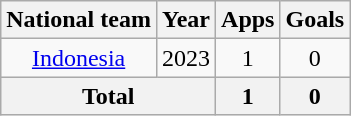<table class="wikitable" style="text-align:center">
<tr>
<th>National team</th>
<th>Year</th>
<th>Apps</th>
<th>Goals</th>
</tr>
<tr>
<td rowspan=1><a href='#'>Indonesia</a></td>
<td>2023</td>
<td>1</td>
<td>0</td>
</tr>
<tr>
<th colspan=2>Total</th>
<th>1</th>
<th>0</th>
</tr>
</table>
